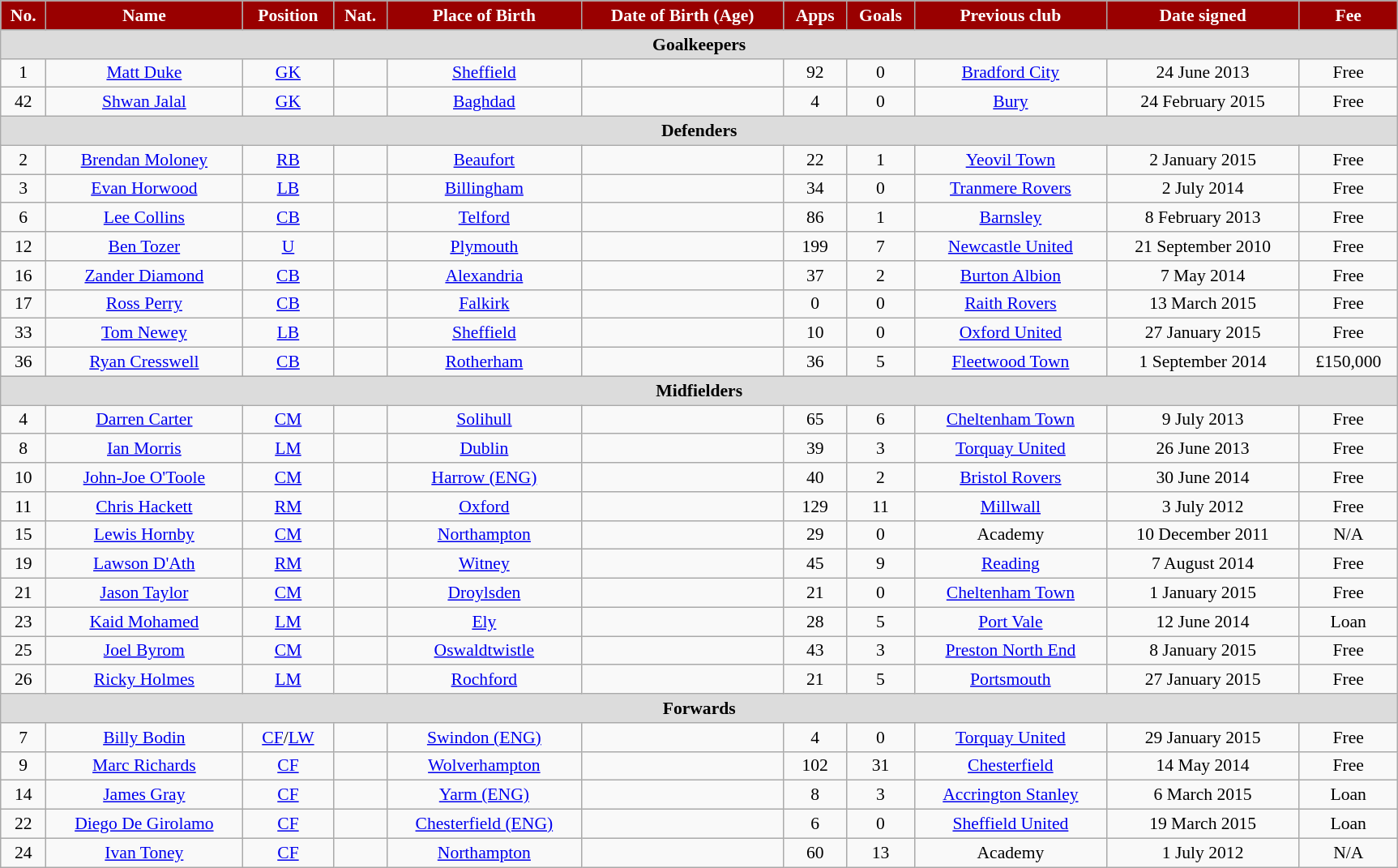<table class="wikitable" style="text-align:center; font-size:90%; width:91%;">
<tr>
<th style="background:#900; color:#FFF; text-align:center;">No.</th>
<th style="background:#900; color:#FFF; text-align:center;">Name</th>
<th style="background:#900; color:#FFF; text-align:center;">Position</th>
<th style="background:#900; color:#FFF; text-align:center;">Nat.</th>
<th style="background:#900; color:#FFF; text-align:center;">Place of Birth</th>
<th style="background:#900; color:#FFF; text-align:center;">Date of Birth (Age)</th>
<th style="background:#900; color:#FFF; text-align:center;">Apps</th>
<th style="background:#900; color:#FFF; text-align:center;">Goals</th>
<th style="background:#900; color:#FFF; text-align:center;">Previous club</th>
<th style="background:#900; color:#FFF; text-align:center;">Date signed</th>
<th style="background:#900; color:#FFF; text-align:center;">Fee</th>
</tr>
<tr>
<th colspan="14" style="background:#dcdcdc; text-align:center;">Goalkeepers</th>
</tr>
<tr>
<td>1</td>
<td><a href='#'>Matt Duke</a></td>
<td><a href='#'>GK</a></td>
<td></td>
<td><a href='#'>Sheffield</a></td>
<td></td>
<td>92</td>
<td>0</td>
<td><a href='#'>Bradford City</a></td>
<td>24 June 2013</td>
<td>Free</td>
</tr>
<tr>
<td>42</td>
<td><a href='#'>Shwan Jalal</a></td>
<td><a href='#'>GK</a></td>
<td></td>
<td><a href='#'>Baghdad</a></td>
<td></td>
<td>4</td>
<td>0</td>
<td><a href='#'>Bury</a></td>
<td>24 February 2015</td>
<td>Free</td>
</tr>
<tr>
<th colspan="14" style="background:#dcdcdc; text-align:center;">Defenders</th>
</tr>
<tr>
<td>2</td>
<td><a href='#'>Brendan Moloney</a></td>
<td><a href='#'>RB</a></td>
<td></td>
<td><a href='#'>Beaufort</a></td>
<td></td>
<td>22</td>
<td>1</td>
<td><a href='#'>Yeovil Town</a></td>
<td>2 January 2015</td>
<td>Free</td>
</tr>
<tr>
<td>3</td>
<td><a href='#'>Evan Horwood</a></td>
<td><a href='#'>LB</a></td>
<td></td>
<td><a href='#'>Billingham</a></td>
<td></td>
<td>34</td>
<td>0</td>
<td><a href='#'>Tranmere Rovers</a></td>
<td>2 July 2014</td>
<td>Free</td>
</tr>
<tr>
<td>6</td>
<td><a href='#'>Lee Collins</a></td>
<td><a href='#'>CB</a></td>
<td></td>
<td><a href='#'>Telford</a></td>
<td></td>
<td>86</td>
<td>1</td>
<td><a href='#'>Barnsley</a></td>
<td>8 February 2013</td>
<td>Free</td>
</tr>
<tr>
<td>12</td>
<td><a href='#'>Ben Tozer</a></td>
<td><a href='#'>U</a></td>
<td></td>
<td><a href='#'>Plymouth</a></td>
<td></td>
<td>199</td>
<td>7</td>
<td><a href='#'>Newcastle United</a></td>
<td>21 September 2010</td>
<td>Free</td>
</tr>
<tr>
<td>16</td>
<td><a href='#'>Zander Diamond</a></td>
<td><a href='#'>CB</a></td>
<td></td>
<td><a href='#'>Alexandria</a></td>
<td></td>
<td>37</td>
<td>2</td>
<td><a href='#'>Burton Albion</a></td>
<td>7 May 2014</td>
<td>Free</td>
</tr>
<tr>
<td>17</td>
<td><a href='#'>Ross Perry</a></td>
<td><a href='#'>CB</a></td>
<td></td>
<td><a href='#'>Falkirk</a></td>
<td></td>
<td>0</td>
<td>0</td>
<td><a href='#'>Raith Rovers</a></td>
<td>13 March 2015</td>
<td>Free</td>
</tr>
<tr>
<td>33</td>
<td><a href='#'>Tom Newey</a></td>
<td><a href='#'>LB</a></td>
<td></td>
<td><a href='#'>Sheffield</a></td>
<td></td>
<td>10</td>
<td>0</td>
<td><a href='#'>Oxford United</a></td>
<td>27 January 2015</td>
<td>Free</td>
</tr>
<tr>
<td>36</td>
<td><a href='#'>Ryan Cresswell</a></td>
<td><a href='#'>CB</a></td>
<td></td>
<td><a href='#'>Rotherham</a></td>
<td></td>
<td>36</td>
<td>5</td>
<td><a href='#'>Fleetwood Town</a></td>
<td>1 September 2014</td>
<td>£150,000</td>
</tr>
<tr>
<th colspan="14" style="background:#dcdcdc; text-align:center;">Midfielders</th>
</tr>
<tr>
<td>4</td>
<td><a href='#'>Darren Carter</a></td>
<td><a href='#'>CM</a></td>
<td></td>
<td><a href='#'>Solihull</a></td>
<td></td>
<td>65</td>
<td>6</td>
<td><a href='#'>Cheltenham Town</a></td>
<td>9 July 2013</td>
<td>Free</td>
</tr>
<tr>
<td>8</td>
<td><a href='#'>Ian Morris</a></td>
<td><a href='#'>LM</a></td>
<td></td>
<td><a href='#'>Dublin</a></td>
<td></td>
<td>39</td>
<td>3</td>
<td><a href='#'>Torquay United</a></td>
<td>26 June 2013</td>
<td>Free</td>
</tr>
<tr>
<td>10</td>
<td><a href='#'>John-Joe O'Toole</a></td>
<td><a href='#'>CM</a></td>
<td></td>
<td><a href='#'>Harrow (ENG)</a></td>
<td></td>
<td>40</td>
<td>2</td>
<td><a href='#'>Bristol Rovers</a></td>
<td>30 June 2014</td>
<td>Free</td>
</tr>
<tr>
<td>11</td>
<td><a href='#'>Chris Hackett</a></td>
<td><a href='#'>RM</a></td>
<td></td>
<td><a href='#'>Oxford</a></td>
<td></td>
<td>129</td>
<td>11</td>
<td><a href='#'>Millwall</a></td>
<td>3 July 2012</td>
<td>Free</td>
</tr>
<tr>
<td>15</td>
<td><a href='#'>Lewis Hornby</a></td>
<td><a href='#'>CM</a></td>
<td></td>
<td><a href='#'>Northampton</a></td>
<td></td>
<td>29</td>
<td>0</td>
<td>Academy</td>
<td>10 December 2011</td>
<td>N/A</td>
</tr>
<tr>
<td>19</td>
<td><a href='#'>Lawson D'Ath</a></td>
<td><a href='#'>RM</a></td>
<td></td>
<td><a href='#'>Witney</a></td>
<td></td>
<td>45</td>
<td>9</td>
<td><a href='#'>Reading</a></td>
<td>7 August 2014</td>
<td>Free</td>
</tr>
<tr>
<td>21</td>
<td><a href='#'>Jason Taylor</a></td>
<td><a href='#'>CM</a></td>
<td></td>
<td><a href='#'>Droylsden</a></td>
<td></td>
<td>21</td>
<td>0</td>
<td><a href='#'>Cheltenham Town</a></td>
<td>1 January 2015</td>
<td>Free</td>
</tr>
<tr>
<td>23</td>
<td><a href='#'>Kaid Mohamed</a></td>
<td><a href='#'>LM</a></td>
<td></td>
<td><a href='#'>Ely</a></td>
<td></td>
<td>28</td>
<td>5</td>
<td><a href='#'>Port Vale</a></td>
<td>12 June 2014</td>
<td>Loan</td>
</tr>
<tr>
<td>25</td>
<td><a href='#'>Joel Byrom</a></td>
<td><a href='#'>CM</a></td>
<td></td>
<td><a href='#'>Oswaldtwistle</a></td>
<td></td>
<td>43</td>
<td>3</td>
<td><a href='#'>Preston North End</a></td>
<td>8 January 2015</td>
<td>Free</td>
</tr>
<tr>
<td>26</td>
<td><a href='#'>Ricky Holmes</a></td>
<td><a href='#'>LM</a></td>
<td></td>
<td><a href='#'>Rochford</a></td>
<td></td>
<td>21</td>
<td>5</td>
<td><a href='#'>Portsmouth</a></td>
<td>27 January 2015</td>
<td>Free</td>
</tr>
<tr>
<th colspan="14" style="background:#dcdcdc; text-align:center;">Forwards</th>
</tr>
<tr>
<td>7</td>
<td><a href='#'>Billy Bodin</a></td>
<td><a href='#'>CF</a>/<a href='#'>LW</a></td>
<td></td>
<td><a href='#'>Swindon (ENG)</a></td>
<td></td>
<td>4</td>
<td>0</td>
<td><a href='#'>Torquay United</a></td>
<td>29 January 2015</td>
<td>Free</td>
</tr>
<tr>
<td>9</td>
<td><a href='#'>Marc Richards</a></td>
<td><a href='#'>CF</a></td>
<td></td>
<td><a href='#'>Wolverhampton</a></td>
<td></td>
<td>102</td>
<td>31</td>
<td><a href='#'>Chesterfield</a></td>
<td>14 May 2014</td>
<td>Free</td>
</tr>
<tr>
<td>14</td>
<td><a href='#'>James Gray</a></td>
<td><a href='#'>CF</a></td>
<td></td>
<td><a href='#'>Yarm (ENG)</a></td>
<td></td>
<td>8</td>
<td>3</td>
<td><a href='#'>Accrington Stanley</a></td>
<td>6 March 2015</td>
<td>Loan</td>
</tr>
<tr>
<td>22</td>
<td><a href='#'>Diego De Girolamo</a></td>
<td><a href='#'>CF</a></td>
<td></td>
<td><a href='#'>Chesterfield (ENG)</a></td>
<td></td>
<td>6</td>
<td>0</td>
<td><a href='#'>Sheffield United</a></td>
<td>19 March 2015</td>
<td>Loan</td>
</tr>
<tr>
<td>24</td>
<td><a href='#'>Ivan Toney</a></td>
<td><a href='#'>CF</a></td>
<td></td>
<td><a href='#'>Northampton</a></td>
<td></td>
<td>60</td>
<td>13</td>
<td>Academy</td>
<td>1 July 2012</td>
<td>N/A</td>
</tr>
</table>
